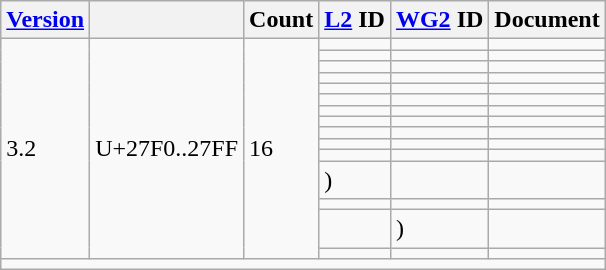<table class="wikitable sticky-header">
<tr>
<th><a href='#'>Version</a></th>
<th></th>
<th>Count</th>
<th><a href='#'>L2</a> ID</th>
<th><a href='#'>WG2</a> ID</th>
<th>Document</th>
</tr>
<tr>
<td rowspan="15">3.2</td>
<td rowspan="15">U+27F0..27FF</td>
<td rowspan="15">16</td>
<td></td>
<td></td>
<td></td>
</tr>
<tr>
<td></td>
<td></td>
<td></td>
</tr>
<tr>
<td></td>
<td></td>
<td></td>
</tr>
<tr>
<td></td>
<td></td>
<td></td>
</tr>
<tr>
<td></td>
<td></td>
<td></td>
</tr>
<tr>
<td></td>
<td></td>
<td></td>
</tr>
<tr>
<td></td>
<td></td>
<td></td>
</tr>
<tr>
<td></td>
<td></td>
<td></td>
</tr>
<tr>
<td></td>
<td></td>
<td></td>
</tr>
<tr>
<td></td>
<td></td>
<td></td>
</tr>
<tr>
<td></td>
<td></td>
<td></td>
</tr>
<tr>
<td> )</td>
<td></td>
<td></td>
</tr>
<tr>
<td></td>
<td></td>
<td></td>
</tr>
<tr>
<td></td>
<td> )</td>
<td></td>
</tr>
<tr>
<td></td>
<td></td>
<td></td>
</tr>
<tr class="sortbottom">
<td colspan="6"></td>
</tr>
</table>
